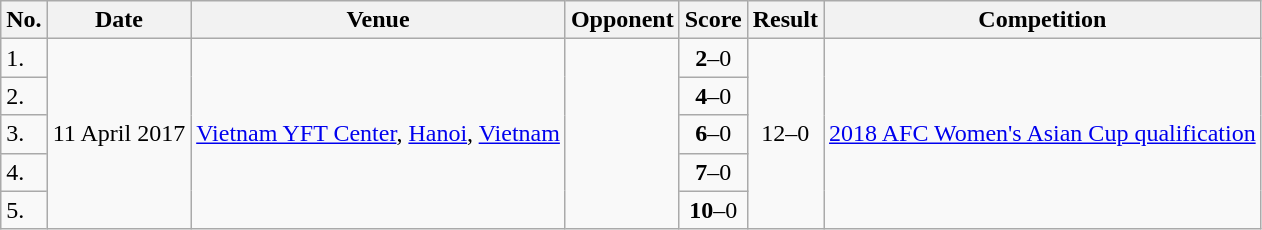<table class="wikitable">
<tr>
<th>No.</th>
<th>Date</th>
<th>Venue</th>
<th>Opponent</th>
<th>Score</th>
<th>Result</th>
<th>Competition</th>
</tr>
<tr>
<td>1.</td>
<td rowspan=5>11 April 2017</td>
<td rowspan=5><a href='#'>Vietnam YFT Center</a>, <a href='#'>Hanoi</a>, <a href='#'>Vietnam</a></td>
<td rowspan=5></td>
<td align=center><strong>2</strong>–0</td>
<td rowspan=5 align=center>12–0</td>
<td rowspan=5><a href='#'>2018 AFC Women's Asian Cup qualification</a></td>
</tr>
<tr>
<td>2.</td>
<td align=center><strong>4</strong>–0</td>
</tr>
<tr>
<td>3.</td>
<td align=center><strong>6</strong>–0</td>
</tr>
<tr>
<td>4.</td>
<td align=center><strong>7</strong>–0</td>
</tr>
<tr>
<td>5.</td>
<td align=center><strong>10</strong>–0</td>
</tr>
</table>
